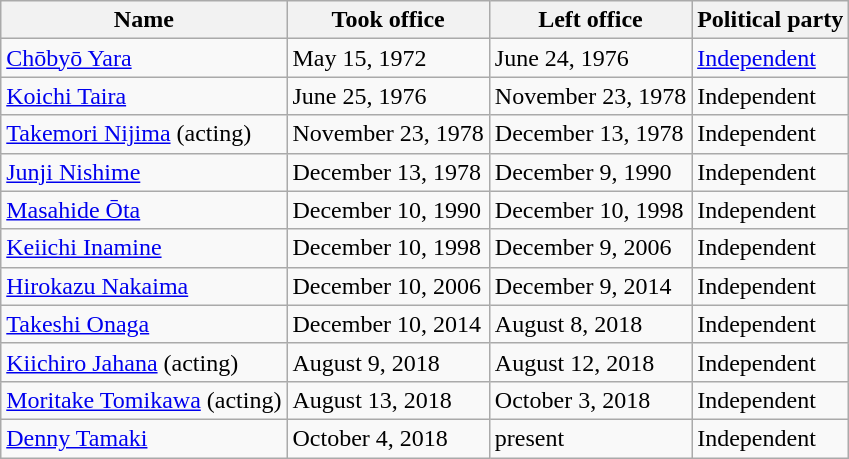<table class="wikitable">
<tr>
<th>Name</th>
<th>Took office</th>
<th>Left office</th>
<th>Political party</th>
</tr>
<tr>
<td><a href='#'>Chōbyō Yara</a></td>
<td>May 15, 1972</td>
<td>June 24, 1976</td>
<td><a href='#'>Independent</a></td>
</tr>
<tr>
<td><a href='#'>Koichi Taira</a></td>
<td>June 25, 1976</td>
<td>November 23, 1978</td>
<td>Independent</td>
</tr>
<tr>
<td><a href='#'>Takemori Nijima</a> (acting)</td>
<td>November 23, 1978</td>
<td>December 13, 1978</td>
<td>Independent</td>
</tr>
<tr>
<td><a href='#'>Junji Nishime</a></td>
<td>December 13, 1978</td>
<td>December 9, 1990</td>
<td>Independent</td>
</tr>
<tr>
<td><a href='#'>Masahide Ōta</a></td>
<td>December 10, 1990</td>
<td>December 10, 1998</td>
<td>Independent</td>
</tr>
<tr>
<td><a href='#'>Keiichi Inamine</a></td>
<td>December 10, 1998</td>
<td>December 9, 2006</td>
<td>Independent</td>
</tr>
<tr>
<td><a href='#'>Hirokazu Nakaima</a></td>
<td>December 10, 2006</td>
<td>December 9, 2014</td>
<td>Independent</td>
</tr>
<tr>
<td><a href='#'>Takeshi Onaga</a></td>
<td>December 10, 2014</td>
<td>August 8, 2018</td>
<td>Independent</td>
</tr>
<tr>
<td><a href='#'>Kiichiro Jahana</a> (acting)</td>
<td>August 9, 2018</td>
<td>August 12, 2018</td>
<td>Independent</td>
</tr>
<tr>
<td><a href='#'>Moritake Tomikawa</a> (acting)</td>
<td>August 13, 2018</td>
<td>October 3, 2018</td>
<td>Independent</td>
</tr>
<tr>
<td><a href='#'>Denny Tamaki</a></td>
<td>October 4, 2018</td>
<td>present</td>
<td>Independent</td>
</tr>
</table>
